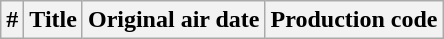<table class="wikitable plainrowheaders" style="background: #FFFFFF;">
<tr>
<th>#</th>
<th>Title</th>
<th>Original air date</th>
<th>Production code<br>
























</th>
</tr>
</table>
